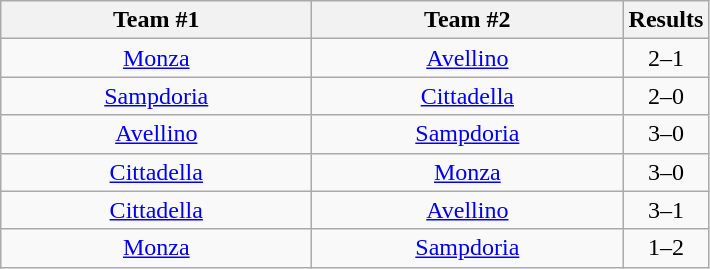<table class="wikitable" style="text-align:center">
<tr>
<th width=200>Team #1</th>
<th width=200>Team #2</th>
<th width=50>Results</th>
</tr>
<tr>
<td><a href='#'>Monza</a></td>
<td><a href='#'>Avellino</a></td>
<td>2–1</td>
</tr>
<tr>
<td><a href='#'>Sampdoria</a></td>
<td><a href='#'>Cittadella</a></td>
<td>2–0</td>
</tr>
<tr>
<td><a href='#'>Avellino</a></td>
<td><a href='#'>Sampdoria</a></td>
<td>3–0</td>
</tr>
<tr>
<td><a href='#'>Cittadella</a></td>
<td><a href='#'>Monza</a></td>
<td>3–0</td>
</tr>
<tr>
<td><a href='#'>Cittadella</a></td>
<td><a href='#'>Avellino</a></td>
<td>3–1</td>
</tr>
<tr>
<td><a href='#'>Monza</a></td>
<td><a href='#'>Sampdoria</a></td>
<td>1–2</td>
</tr>
</table>
